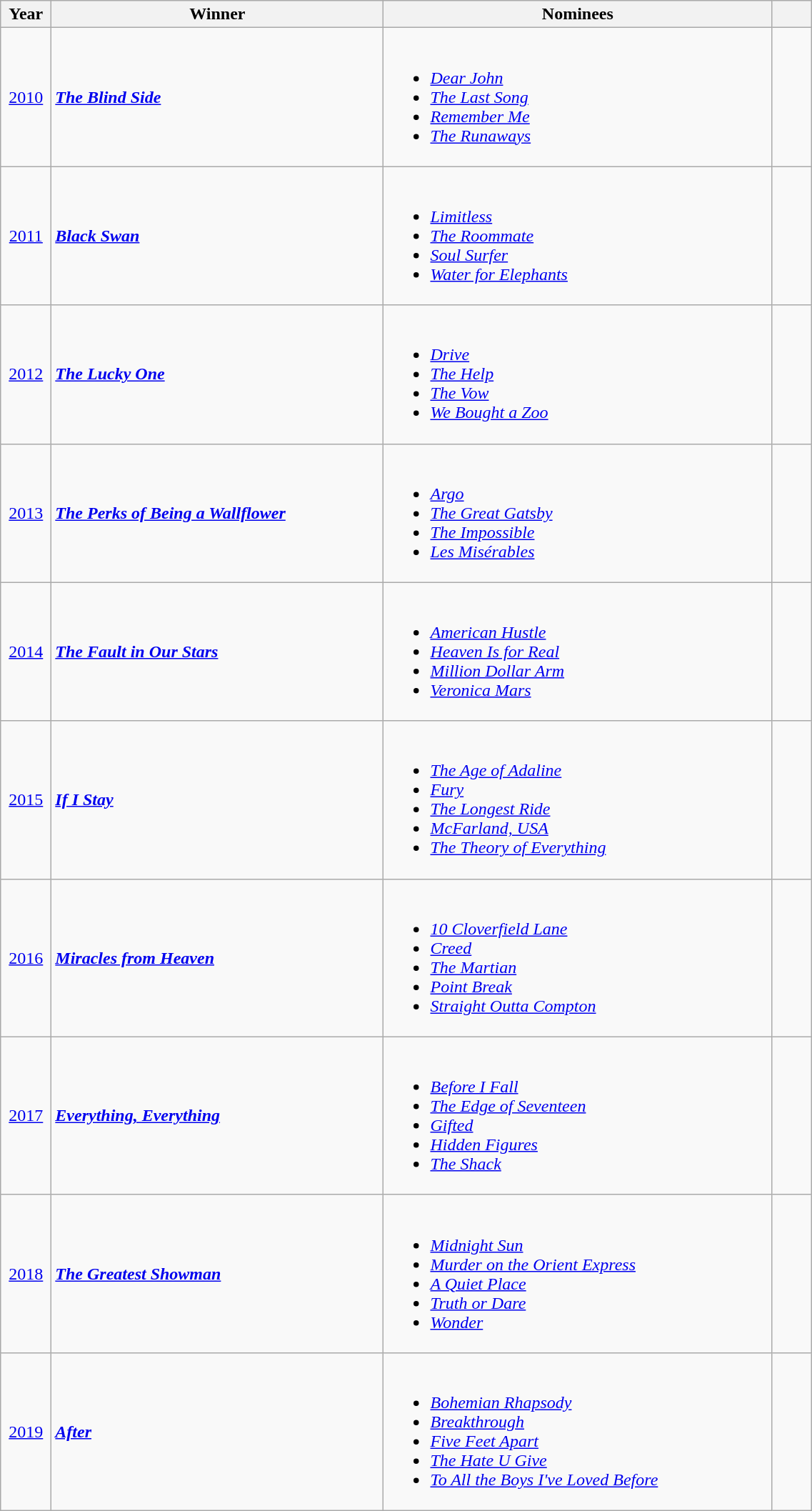<table class="wikitable" width="60%">
<tr>
<th width="40px">Year</th>
<th>Winner</th>
<th>Nominees</th>
<th width="30px"></th>
</tr>
<tr>
<td style="text-align: center;"><a href='#'>2010</a></td>
<td><strong><em><a href='#'>The Blind Side</a></em></strong></td>
<td><br><ul><li><em><a href='#'>Dear John</a></em></li><li><em><a href='#'>The Last Song</a></em></li><li><em><a href='#'>Remember Me</a></em></li><li><em><a href='#'>The Runaways</a></em></li></ul></td>
<td style="text-align: center;"></td>
</tr>
<tr>
<td style="text-align: center;"><a href='#'>2011</a></td>
<td><strong><em><a href='#'>Black Swan</a></em></strong></td>
<td><br><ul><li><em><a href='#'>Limitless</a></em></li><li><em><a href='#'>The Roommate</a></em></li><li><em><a href='#'>Soul Surfer</a></em></li><li><em><a href='#'>Water for Elephants</a></em></li></ul></td>
<td style="text-align: center;"></td>
</tr>
<tr>
<td style="text-align: center;"><a href='#'>2012</a></td>
<td><strong><em><a href='#'>The Lucky One</a></em></strong></td>
<td><br><ul><li><em><a href='#'>Drive</a></em></li><li><em><a href='#'>The Help</a></em></li><li><em><a href='#'>The Vow</a></em></li><li><em><a href='#'>We Bought a Zoo</a></em></li></ul></td>
<td style="text-align: center;"></td>
</tr>
<tr>
<td style="text-align: center;"><a href='#'>2013</a></td>
<td><strong><em><a href='#'>The Perks of Being a Wallflower</a></em></strong></td>
<td><br><ul><li><em><a href='#'>Argo</a></em></li><li><em><a href='#'>The Great Gatsby</a></em></li><li><em><a href='#'>The Impossible</a></em></li><li><em><a href='#'>Les Misérables</a></em></li></ul></td>
<td style="text-align: center;"></td>
</tr>
<tr>
<td style="text-align: center;"><a href='#'>2014</a></td>
<td><strong><em><a href='#'>The Fault in Our Stars</a></em></strong></td>
<td><br><ul><li><em><a href='#'>American Hustle</a></em></li><li><em><a href='#'>Heaven Is for Real</a></em></li><li><em><a href='#'>Million Dollar Arm</a></em></li><li><em><a href='#'>Veronica Mars</a></em></li></ul></td>
<td style="text-align: center;"></td>
</tr>
<tr>
<td style="text-align: center;"><a href='#'>2015</a></td>
<td><strong><em><a href='#'>If I Stay</a></em></strong></td>
<td><br><ul><li><em><a href='#'>The Age of Adaline</a></em></li><li><em><a href='#'>Fury</a></em></li><li><em><a href='#'>The Longest Ride</a></em></li><li><em><a href='#'>McFarland, USA</a></em></li><li><em><a href='#'>The Theory of Everything</a></em></li></ul></td>
<td style="text-align: center;"></td>
</tr>
<tr>
<td style="text-align: center;"><a href='#'>2016</a></td>
<td><strong><em><a href='#'>Miracles from Heaven</a></em></strong></td>
<td><br><ul><li><em><a href='#'>10 Cloverfield Lane</a></em></li><li><em><a href='#'>Creed</a></em></li><li><em><a href='#'>The Martian</a></em></li><li><em><a href='#'>Point Break</a></em></li><li><em><a href='#'>Straight Outta Compton</a></em></li></ul></td>
<td style="text-align: center;"></td>
</tr>
<tr>
<td style="text-align: center;"><a href='#'>2017</a></td>
<td><strong><em><a href='#'>Everything, Everything</a></em></strong></td>
<td><br><ul><li><em><a href='#'>Before I Fall</a></em></li><li><em><a href='#'>The Edge of Seventeen</a></em></li><li><em><a href='#'>Gifted</a></em></li><li><em><a href='#'>Hidden Figures</a></em></li><li><em><a href='#'>The Shack</a></em></li></ul></td>
<td style="text-align: center;"></td>
</tr>
<tr>
<td style="text-align: center;"><a href='#'>2018</a></td>
<td><strong><em><a href='#'>The Greatest Showman</a></em></strong></td>
<td><br><ul><li><em><a href='#'>Midnight Sun</a></em></li><li><em><a href='#'>Murder on the Orient Express</a></em></li><li><em><a href='#'>A Quiet Place</a></em></li><li><em><a href='#'>Truth or Dare</a></em></li><li><em><a href='#'>Wonder</a></em></li></ul></td>
<td style="text-align: center;"></td>
</tr>
<tr>
<td style="text-align: center;"><a href='#'>2019</a></td>
<td><strong><em> <a href='#'>After</a> </em></strong></td>
<td><br><ul><li><em><a href='#'>Bohemian Rhapsody</a></em></li><li><em><a href='#'>Breakthrough</a></em></li><li><em><a href='#'>Five Feet Apart</a></em></li><li><em><a href='#'>The Hate U Give</a></em></li><li><em><a href='#'>To All the Boys I've Loved Before</a></em></li></ul></td>
<td style="text-align: center;"></td>
</tr>
</table>
